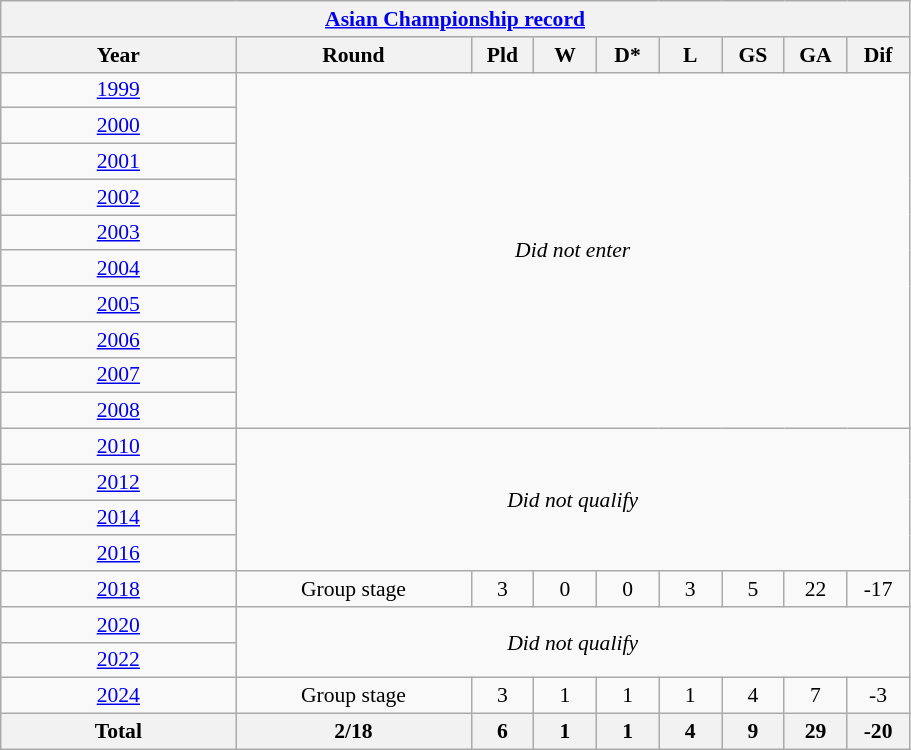<table class="wikitable" style="text-align: center;font-size:90%;">
<tr>
<th colspan=9><a href='#'>Asian Championship record</a></th>
</tr>
<tr>
<th width=150>Year</th>
<th width=150>Round</th>
<th width=35>Pld</th>
<th width=35>W</th>
<th width=35>D*</th>
<th width=35>L</th>
<th width=35>GS</th>
<th width=35>GA</th>
<th width=35>Dif</th>
</tr>
<tr>
<td> <a href='#'>1999</a></td>
<td colspan=9 rowspan=10><em>Did not enter</em></td>
</tr>
<tr>
<td> <a href='#'>2000</a></td>
</tr>
<tr>
<td> <a href='#'>2001</a></td>
</tr>
<tr>
<td> <a href='#'>2002</a></td>
</tr>
<tr>
<td> <a href='#'>2003</a></td>
</tr>
<tr>
<td> <a href='#'>2004</a></td>
</tr>
<tr>
<td> <a href='#'>2005</a></td>
</tr>
<tr>
<td> <a href='#'>2006</a></td>
</tr>
<tr>
<td> <a href='#'>2007</a></td>
</tr>
<tr>
<td> <a href='#'>2008</a></td>
</tr>
<tr>
<td> <a href='#'>2010</a></td>
<td colspan=9 rowspan=4><em>Did not qualify</em></td>
</tr>
<tr>
<td> <a href='#'>2012</a></td>
</tr>
<tr>
<td> <a href='#'>2014</a></td>
</tr>
<tr>
<td> <a href='#'>2016</a></td>
</tr>
<tr>
<td> <a href='#'>2018</a></td>
<td>Group stage</td>
<td>3</td>
<td>0</td>
<td>0</td>
<td>3</td>
<td>5</td>
<td>22</td>
<td>-17</td>
</tr>
<tr>
<td> <a href='#'>2020</a></td>
<td colspan=10 rowspan=2><em>Did not qualify</em></td>
</tr>
<tr>
<td> <a href='#'>2022</a></td>
</tr>
<tr>
<td> <a href='#'>2024</a></td>
<td>Group stage</td>
<td>3</td>
<td>1</td>
<td>1</td>
<td>1</td>
<td>4</td>
<td>7</td>
<td>-3</td>
</tr>
<tr>
<th>Total</th>
<th>2/18</th>
<th>6</th>
<th>1</th>
<th>1</th>
<th>4</th>
<th>9</th>
<th>29</th>
<th>-20</th>
</tr>
</table>
